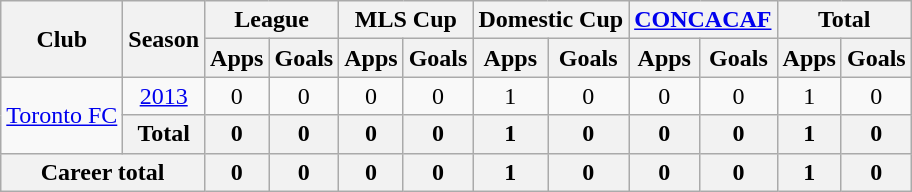<table class="wikitable" style="text-align: center;">
<tr>
<th rowspan="2">Club</th>
<th rowspan="2">Season</th>
<th colspan="2">League</th>
<th colspan="2">MLS Cup</th>
<th colspan="2">Domestic Cup</th>
<th colspan="2"><a href='#'>CONCACAF</a></th>
<th colspan="2">Total</th>
</tr>
<tr>
<th>Apps</th>
<th>Goals</th>
<th>Apps</th>
<th>Goals</th>
<th>Apps</th>
<th>Goals</th>
<th>Apps</th>
<th>Goals</th>
<th>Apps</th>
<th>Goals</th>
</tr>
<tr>
<td rowspan="2"><a href='#'>Toronto FC</a></td>
<td><a href='#'>2013</a></td>
<td>0</td>
<td>0</td>
<td>0</td>
<td>0</td>
<td>1</td>
<td>0</td>
<td>0</td>
<td>0</td>
<td>1</td>
<td>0</td>
</tr>
<tr>
<th>Total</th>
<th>0</th>
<th>0</th>
<th>0</th>
<th>0</th>
<th>1</th>
<th>0</th>
<th>0</th>
<th>0</th>
<th>1</th>
<th>0</th>
</tr>
<tr>
<th colspan="2">Career total</th>
<th>0</th>
<th>0</th>
<th>0</th>
<th>0</th>
<th>1</th>
<th>0</th>
<th>0</th>
<th>0</th>
<th>1</th>
<th>0</th>
</tr>
</table>
